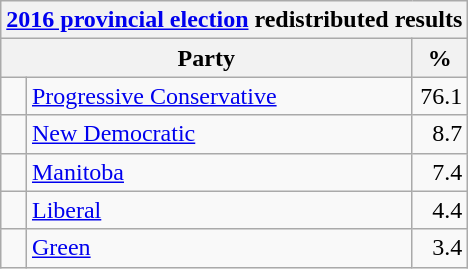<table class="wikitable">
<tr>
<th colspan="4"><a href='#'>2016 provincial election</a> redistributed results</th>
</tr>
<tr>
<th bgcolor="#DDDDFF" width="130px" colspan="2">Party</th>
<th bgcolor="#DDDDFF" width="30px">%</th>
</tr>
<tr>
<td> </td>
<td><a href='#'>Progressive Conservative</a></td>
<td align=right>76.1</td>
</tr>
<tr>
<td> </td>
<td><a href='#'>New Democratic</a></td>
<td align=right>8.7</td>
</tr>
<tr>
<td> </td>
<td><a href='#'>Manitoba</a></td>
<td align=right>7.4</td>
</tr>
<tr>
<td> </td>
<td><a href='#'>Liberal</a></td>
<td align=right>4.4</td>
</tr>
<tr>
<td> </td>
<td><a href='#'>Green</a></td>
<td align=right>3.4</td>
</tr>
</table>
